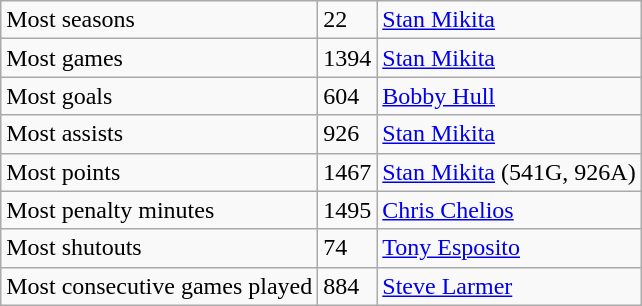<table class="wikitable">
<tr>
<td>Most seasons</td>
<td>22</td>
<td><a href='#'>Stan Mikita</a></td>
</tr>
<tr>
<td>Most games</td>
<td>1394</td>
<td><a href='#'>Stan Mikita</a></td>
</tr>
<tr>
<td>Most goals</td>
<td>604</td>
<td><a href='#'>Bobby Hull</a></td>
</tr>
<tr>
<td>Most assists</td>
<td>926</td>
<td><a href='#'>Stan Mikita</a></td>
</tr>
<tr>
<td>Most points</td>
<td>1467</td>
<td><a href='#'>Stan Mikita</a> (541G, 926A)</td>
</tr>
<tr>
<td>Most penalty minutes</td>
<td>1495</td>
<td><a href='#'>Chris Chelios</a></td>
</tr>
<tr>
<td>Most shutouts</td>
<td>74</td>
<td><a href='#'>Tony Esposito</a></td>
</tr>
<tr>
<td>Most consecutive games played</td>
<td>884</td>
<td><a href='#'>Steve Larmer</a></td>
</tr>
</table>
